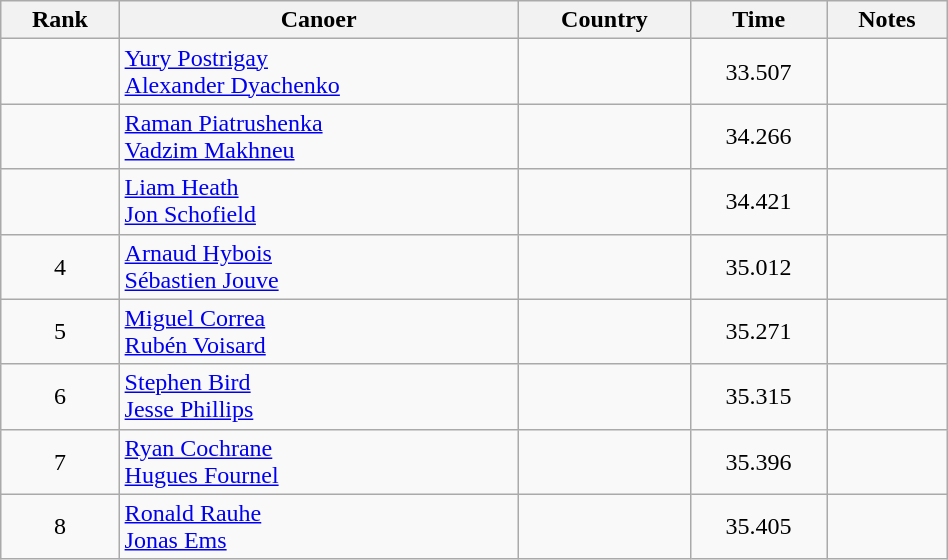<table class="wikitable" width=50% style="text-align:center;">
<tr>
<th>Rank</th>
<th>Canoer</th>
<th>Country</th>
<th>Time</th>
<th>Notes</th>
</tr>
<tr>
<td></td>
<td align="left"><a href='#'>Yury Postrigay</a><br><a href='#'>Alexander Dyachenko</a></td>
<td align="left"></td>
<td>33.507</td>
<td></td>
</tr>
<tr>
<td></td>
<td align="left"><a href='#'>Raman Piatrushenka</a><br><a href='#'>Vadzim Makhneu</a></td>
<td align="left"></td>
<td>34.266</td>
<td></td>
</tr>
<tr>
<td></td>
<td align="left"><a href='#'>Liam Heath</a><br><a href='#'>Jon Schofield</a></td>
<td align="left"></td>
<td>34.421</td>
<td></td>
</tr>
<tr>
<td>4</td>
<td align="left"><a href='#'>Arnaud Hybois</a><br><a href='#'>Sébastien Jouve</a></td>
<td align="left"></td>
<td>35.012</td>
<td></td>
</tr>
<tr>
<td>5</td>
<td align="left"><a href='#'>Miguel Correa</a><br><a href='#'>Rubén Voisard</a></td>
<td align="left"></td>
<td>35.271</td>
<td></td>
</tr>
<tr>
<td>6</td>
<td align="left"><a href='#'>Stephen Bird</a><br><a href='#'>Jesse Phillips</a></td>
<td align="left"></td>
<td>35.315</td>
<td></td>
</tr>
<tr>
<td>7</td>
<td align="left"><a href='#'>Ryan Cochrane</a><br><a href='#'>Hugues Fournel</a></td>
<td align="left"></td>
<td>35.396</td>
<td></td>
</tr>
<tr>
<td>8</td>
<td align="left"><a href='#'>Ronald Rauhe</a><br><a href='#'>Jonas Ems</a></td>
<td align="left"></td>
<td>35.405</td>
<td></td>
</tr>
</table>
